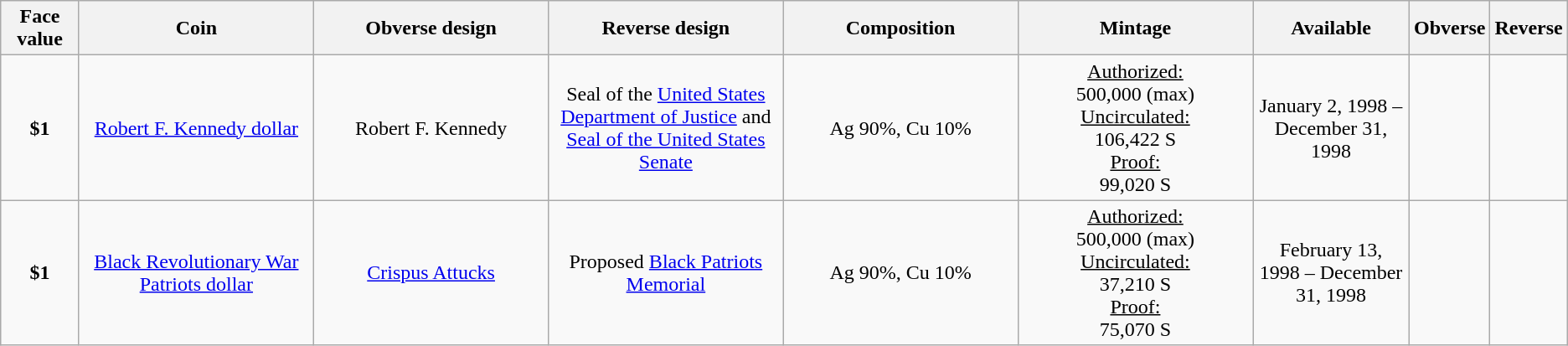<table class="wikitable">
<tr>
<th width="5%">Face value</th>
<th width="15%">Coin</th>
<th width="15%">Obverse design</th>
<th width="15%">Reverse design</th>
<th width="15%">Composition</th>
<th width="15%">Mintage</th>
<th width="10%">Available</th>
<th>Obverse</th>
<th>Reverse</th>
</tr>
<tr>
<td align="center"><strong>$1</strong></td>
<td align="center"><a href='#'>Robert F. Kennedy dollar</a></td>
<td align="center">Robert F. Kennedy</td>
<td align="center">Seal of the <a href='#'>United States Department of Justice</a> and <a href='#'>Seal of the United States Senate</a></td>
<td align="center">Ag 90%, Cu 10%</td>
<td align="center"><u>Authorized:</u><br>500,000 (max)<br><u>Uncirculated:</u><br>106,422 S<br><u>Proof:</u><br>99,020 S</td>
<td align="center">January 2, 1998 – December 31, 1998</td>
<td></td>
<td></td>
</tr>
<tr>
<td align="center"><strong>$1</strong></td>
<td align="center"><a href='#'>Black Revolutionary War Patriots dollar</a></td>
<td align="center"><a href='#'>Crispus Attucks</a></td>
<td align="center">Proposed <a href='#'>Black Patriots Memorial</a></td>
<td align="center">Ag 90%, Cu 10%</td>
<td align="center"><u>Authorized:</u><br>500,000 (max)<br><u>Uncirculated:</u><br>37,210 S<br><u>Proof:</u><br>75,070 S</td>
<td align="center">February 13, 1998 – December 31, 1998</td>
<td></td>
<td></td>
</tr>
</table>
